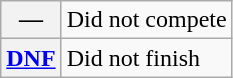<table class="wikitable">
<tr>
<th scope="row">—</th>
<td>Did not compete</td>
</tr>
<tr>
<th scope="row"><a href='#'>DNF</a></th>
<td>Did not finish</td>
</tr>
</table>
